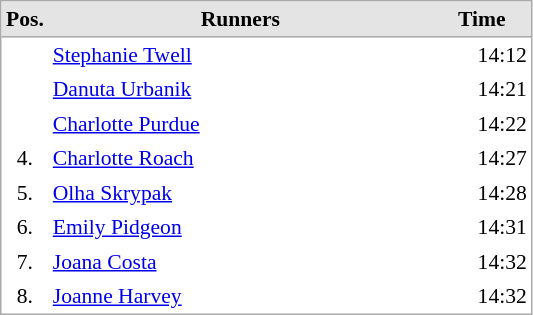<table cellspacing="0" cellpadding="3" style="border:1px solid #AAAAAA;font-size:90%">
<tr bgcolor="#E4E4E4">
<th style="border-bottom:1px solid #AAAAAA" width=10>Pos.</th>
<th style="border-bottom:1px solid #AAAAAA" width=250>Runners</th>
<th style="border-bottom:1px solid #AAAAAA" width=60>Time</th>
</tr>
<tr align="center">
<td align="center"></td>
<td align="left"> <a href='#'>Stephanie Twell</a></td>
<td align="right">14:12</td>
</tr>
<tr align="center">
<td align="center"></td>
<td align="left"> <a href='#'>Danuta Urbanik</a></td>
<td align="right">14:21</td>
</tr>
<tr align="center">
<td align="center"></td>
<td align="left"> <a href='#'>Charlotte Purdue</a></td>
<td align="right">14:22</td>
</tr>
<tr align="center">
<td align="center">4.</td>
<td align="left"> <a href='#'>Charlotte Roach</a></td>
<td align="right">14:27</td>
</tr>
<tr align="center">
<td align="center">5.</td>
<td align="left"> <a href='#'>Olha Skrypak</a></td>
<td align="right">14:28</td>
</tr>
<tr align="center">
<td align="center">6.</td>
<td align="left"> <a href='#'>Emily Pidgeon</a></td>
<td align="right">14:31</td>
</tr>
<tr align="center">
<td align="center">7.</td>
<td align="left"> <a href='#'>Joana Costa</a></td>
<td align="right">14:32</td>
</tr>
<tr align="center">
<td align="center">8.</td>
<td align="left"> <a href='#'>Joanne Harvey</a></td>
<td align="right">14:32</td>
</tr>
</table>
